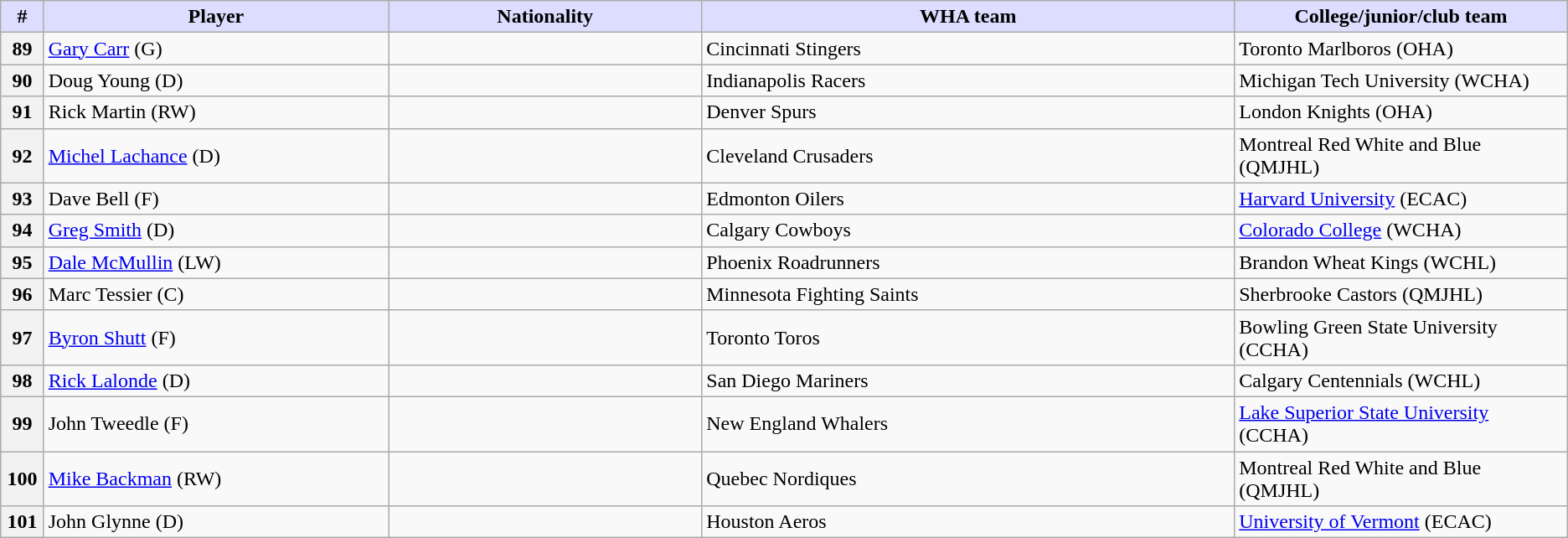<table class="wikitable">
<tr>
<th style="background:#ddf; width:2.75%;">#</th>
<th style="background:#ddf; width:22.0%;">Player</th>
<th style="background:#ddf; width:20.0%;">Nationality</th>
<th style="background:#ddf; width:34.0%;">WHA team</th>
<th style="background:#ddf; width:100.0%;">College/junior/club team</th>
</tr>
<tr>
<th>89</th>
<td><a href='#'>Gary Carr</a> (G)</td>
<td></td>
<td>Cincinnati Stingers</td>
<td>Toronto Marlboros (OHA)</td>
</tr>
<tr>
<th>90</th>
<td>Doug Young (D)</td>
<td></td>
<td>Indianapolis Racers</td>
<td>Michigan Tech University (WCHA)</td>
</tr>
<tr>
<th>91</th>
<td>Rick Martin (RW)</td>
<td></td>
<td>Denver Spurs</td>
<td>London Knights (OHA)</td>
</tr>
<tr>
<th>92</th>
<td><a href='#'>Michel Lachance</a> (D)</td>
<td></td>
<td>Cleveland Crusaders</td>
<td>Montreal Red White and Blue (QMJHL)</td>
</tr>
<tr>
<th>93</th>
<td>Dave Bell (F)</td>
<td></td>
<td>Edmonton Oilers</td>
<td><a href='#'>Harvard University</a> (ECAC)</td>
</tr>
<tr>
<th>94</th>
<td><a href='#'>Greg Smith</a> (D)</td>
<td></td>
<td>Calgary Cowboys</td>
<td><a href='#'>Colorado College</a> (WCHA)</td>
</tr>
<tr>
<th>95</th>
<td><a href='#'>Dale McMullin</a> (LW)</td>
<td></td>
<td>Phoenix Roadrunners</td>
<td>Brandon Wheat Kings (WCHL)</td>
</tr>
<tr>
<th>96</th>
<td>Marc Tessier (C)</td>
<td></td>
<td>Minnesota Fighting Saints</td>
<td>Sherbrooke Castors (QMJHL)</td>
</tr>
<tr>
<th>97</th>
<td><a href='#'>Byron Shutt</a> (F)</td>
<td></td>
<td>Toronto Toros</td>
<td>Bowling Green State University (CCHA)</td>
</tr>
<tr>
<th>98</th>
<td><a href='#'>Rick Lalonde</a> (D)</td>
<td></td>
<td>San Diego Mariners</td>
<td>Calgary Centennials (WCHL)</td>
</tr>
<tr>
<th>99</th>
<td>John Tweedle (F)</td>
<td></td>
<td>New England Whalers</td>
<td><a href='#'>Lake Superior State University</a> (CCHA)</td>
</tr>
<tr>
<th>100</th>
<td><a href='#'>Mike Backman</a> (RW)</td>
<td></td>
<td>Quebec Nordiques</td>
<td>Montreal Red White and Blue (QMJHL)</td>
</tr>
<tr>
<th>101</th>
<td>John Glynne (D)</td>
<td></td>
<td>Houston Aeros</td>
<td><a href='#'>University of Vermont</a> (ECAC)</td>
</tr>
</table>
